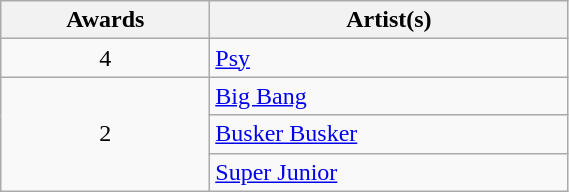<table class="wikitable"  style="width:30%;">
<tr>
<th scope="col">Awards</th>
<th scope="col">Artist(s)</th>
</tr>
<tr>
<td align=center>4</td>
<td><a href='#'>Psy</a></td>
</tr>
<tr>
<td align=center rowspan=3>2</td>
<td><a href='#'>Big Bang</a></td>
</tr>
<tr>
<td><a href='#'>Busker Busker</a></td>
</tr>
<tr>
<td><a href='#'>Super Junior</a></td>
</tr>
</table>
